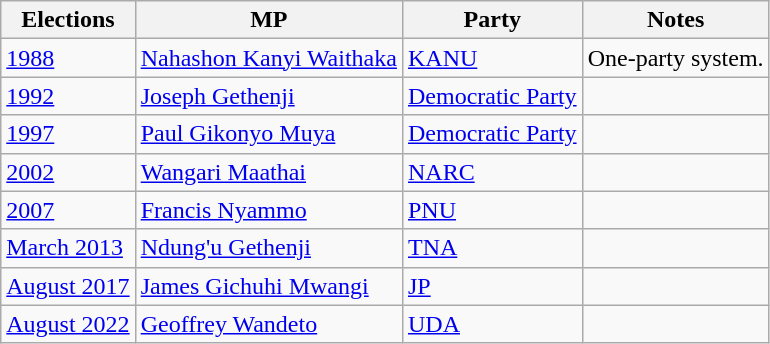<table class="wikitable">
<tr>
<th>Elections</th>
<th>MP </th>
<th>Party</th>
<th>Notes</th>
</tr>
<tr>
<td><a href='#'>1988</a></td>
<td><a href='#'>Nahashon Kanyi Waithaka</a></td>
<td><a href='#'>KANU</a></td>
<td>One-party system.</td>
</tr>
<tr>
<td><a href='#'>1992</a></td>
<td><a href='#'>Joseph Gethenji</a></td>
<td><a href='#'>Democratic Party</a></td>
<td></td>
</tr>
<tr>
<td><a href='#'>1997</a></td>
<td><a href='#'>Paul Gikonyo Muya</a></td>
<td><a href='#'>Democratic Party</a></td>
<td></td>
</tr>
<tr>
<td><a href='#'>2002</a></td>
<td><a href='#'>Wangari Maathai</a></td>
<td><a href='#'>NARC</a></td>
<td></td>
</tr>
<tr>
<td><a href='#'>2007</a></td>
<td><a href='#'>Francis Nyammo  </a></td>
<td><a href='#'>PNU</a></td>
<td></td>
</tr>
<tr>
<td><a href='#'>March 2013</a></td>
<td><a href='#'>Ndung'u Gethenji </a></td>
<td><a href='#'>TNA</a></td>
<td></td>
</tr>
<tr>
<td><a href='#'>August 2017</a></td>
<td><a href='#'>James Gichuhi Mwangi</a></td>
<td><a href='#'>JP</a></td>
<td></td>
</tr>
<tr>
<td><a href='#'>August 2022</a></td>
<td><a href='#'>Geoffrey Wandeto</a></td>
<td><a href='#'>UDA</a></td>
<td></td>
</tr>
</table>
